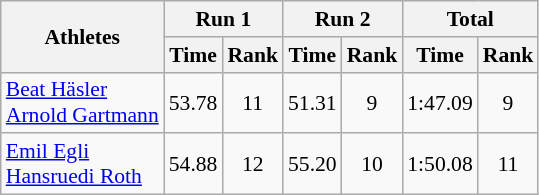<table class="wikitable" border="1" style="font-size:90%">
<tr>
<th rowspan="2">Athletes</th>
<th colspan="2">Run 1</th>
<th colspan="2">Run 2</th>
<th colspan="2">Total</th>
</tr>
<tr>
<th>Time</th>
<th>Rank</th>
<th>Time</th>
<th>Rank</th>
<th>Time</th>
<th>Rank</th>
</tr>
<tr>
<td><a href='#'>Beat Häsler</a><br><a href='#'>Arnold Gartmann</a></td>
<td align="center">53.78</td>
<td align="center">11</td>
<td align="center">51.31</td>
<td align="center">9</td>
<td align="center">1:47.09</td>
<td align="center">9</td>
</tr>
<tr>
<td><a href='#'>Emil Egli</a><br><a href='#'>Hansruedi Roth</a></td>
<td align="center">54.88</td>
<td align="center">12</td>
<td align="center">55.20</td>
<td align="center">10</td>
<td align="center">1:50.08</td>
<td align="center">11</td>
</tr>
</table>
